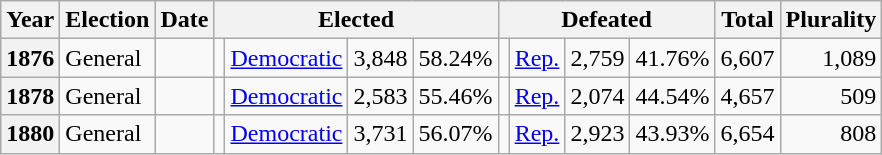<table class=wikitable>
<tr>
<th>Year</th>
<th>Election</th>
<th>Date</th>
<th ! colspan="4">Elected</th>
<th ! colspan="4">Defeated</th>
<th>Total</th>
<th>Plurality</th>
</tr>
<tr>
<th valign="top">1876</th>
<td valign="top">General</td>
<td valign="top"></td>
<td valign="top"></td>
<td valign="top" ><a href='#'>Democratic</a></td>
<td valign="top" align="right">3,848</td>
<td valign="top" align="right">58.24%</td>
<td valign="top"></td>
<td valign="top" ><a href='#'>Rep.</a></td>
<td valign="top" align="right">2,759</td>
<td valign="top" align="right">41.76%</td>
<td valign="top" align="right">6,607</td>
<td valign="top" align="right">1,089</td>
</tr>
<tr>
<th valign="top">1878</th>
<td valign="top">General</td>
<td valign="top"></td>
<td valign="top"></td>
<td valign="top" ><a href='#'>Democratic</a></td>
<td valign="top" align="right">2,583</td>
<td valign="top" align="right">55.46%</td>
<td valign="top"></td>
<td valign="top" ><a href='#'>Rep.</a></td>
<td valign="top" align="right">2,074</td>
<td valign="top" align="right">44.54%</td>
<td valign="top" align="right">4,657</td>
<td valign="top" align="right">509</td>
</tr>
<tr>
<th valign="top">1880</th>
<td valign="top">General</td>
<td valign="top"></td>
<td valign="top"></td>
<td valign="top" ><a href='#'>Democratic</a></td>
<td valign="top" align="right">3,731</td>
<td valign="top" align="right">56.07%</td>
<td valign="top"></td>
<td valign="top" ><a href='#'>Rep.</a></td>
<td valign="top" align="right">2,923</td>
<td valign="top" align="right">43.93%</td>
<td valign="top" align="right">6,654</td>
<td valign="top" align="right">808</td>
</tr>
</table>
